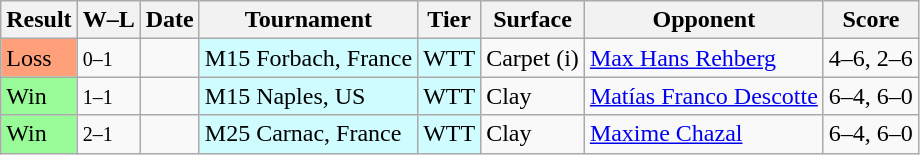<table class="sortable wikitable">
<tr>
<th>Result</th>
<th class="unsortable">W–L</th>
<th>Date</th>
<th>Tournament</th>
<th>Tier</th>
<th>Surface</th>
<th>Opponent</th>
<th class="unsortable">Score</th>
</tr>
<tr>
<td bgcolor=ffa07a>Loss</td>
<td><small>0–1</small></td>
<td></td>
<td style="background:#cffcff;">M15 Forbach, France</td>
<td style="background:#cffcff;">WTT</td>
<td>Carpet (i)</td>
<td> <a href='#'>Max Hans Rehberg</a></td>
<td>4–6, 2–6</td>
</tr>
<tr>
<td bgcolor=98fb98>Win</td>
<td><small>1–1</small></td>
<td></td>
<td style="background:#cffcff;">M15 Naples, US</td>
<td style="background:#cffcff;">WTT</td>
<td>Clay</td>
<td> <a href='#'>Matías Franco Descotte</a></td>
<td>6–4, 6–0</td>
</tr>
<tr>
<td bgcolor=98fb98>Win</td>
<td><small>2–1</small></td>
<td></td>
<td style="background:#cffcff;">M25 Carnac, France</td>
<td style="background:#cffcff;">WTT</td>
<td>Clay</td>
<td> <a href='#'>Maxime Chazal</a></td>
<td>6–4, 6–0</td>
</tr>
</table>
